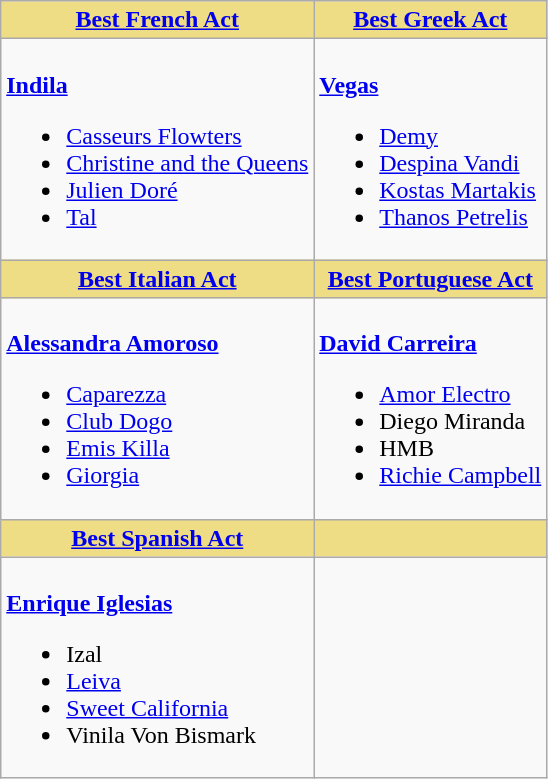<table class=wikitable style="width=100%">
<tr>
<th style="background:#EEDD85; width=50%"><a href='#'>Best French Act</a></th>
<th style="background:#EEDD85; width=50%"><a href='#'>Best Greek Act</a></th>
</tr>
<tr>
<td valign="top"><br><strong><a href='#'>Indila</a></strong><ul><li><a href='#'>Casseurs Flowters</a></li><li><a href='#'>Christine and the Queens</a></li><li><a href='#'>Julien Doré</a></li><li><a href='#'>Tal</a></li></ul></td>
<td valign="top"><br><strong><a href='#'>Vegas</a></strong><ul><li><a href='#'>Demy</a></li><li><a href='#'>Despina Vandi</a></li><li><a href='#'>Kostas Martakis</a></li><li><a href='#'>Thanos Petrelis</a></li></ul></td>
</tr>
<tr>
<th style="background:#EEDD85; width=50%"><a href='#'>Best Italian Act</a></th>
<th style="background:#EEDD85; width=50%"><a href='#'>Best Portuguese Act</a></th>
</tr>
<tr>
<td valign="top"><br><strong><a href='#'>Alessandra Amoroso</a></strong><ul><li><a href='#'>Caparezza</a></li><li><a href='#'>Club Dogo</a></li><li><a href='#'>Emis Killa</a></li><li><a href='#'>Giorgia</a></li></ul></td>
<td valign="top"><br><strong><a href='#'>David Carreira</a></strong><ul><li><a href='#'>Amor Electro</a></li><li>Diego Miranda</li><li>HMB</li><li><a href='#'>Richie Campbell</a></li></ul></td>
</tr>
<tr>
<th style="background:#EEDD85; width=50%"><a href='#'>Best Spanish Act</a></th>
<th style="background:#EEDD85; width=50%"></th>
</tr>
<tr>
<td valign="top"><br><strong><a href='#'>Enrique Iglesias</a></strong><ul><li>Izal</li><li><a href='#'>Leiva</a></li><li><a href='#'>Sweet California</a></li><li>Vinila Von Bismark</li></ul></td>
<td valign="top"></td>
</tr>
</table>
